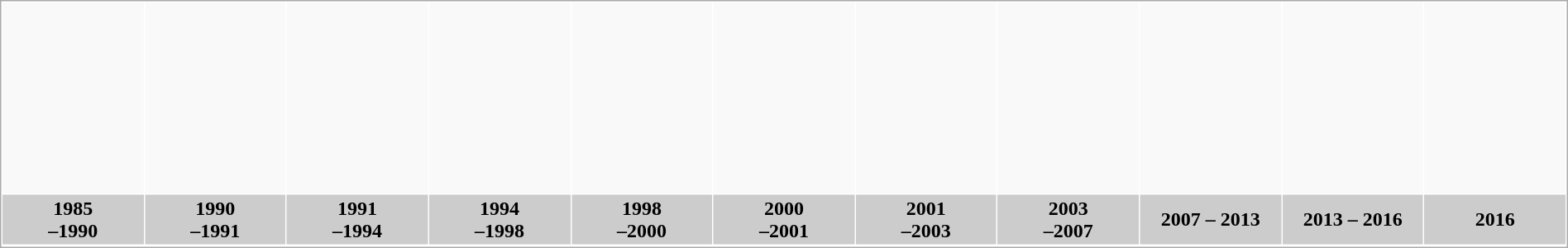<table border="0" cellpadding="2" cellspacing="1" style="border:1px solid #aaa">
<tr align=center>
<th height="150px" bgcolor="#F9F9F9"></th>
<th height="150px" bgcolor="#F9F9F9"></th>
<th height="150px" bgcolor="#F9F9F9"></th>
<th height="150px" bgcolor="#F9F9F9"></th>
<th height="150px" bgcolor="#F9F9F9"></th>
<th height="150px" bgcolor="#F9F9F9"></th>
<th height="150px" bgcolor="#F9F9F9"></th>
<th height="150px" bgcolor="#F9F9F9"></th>
<th height="150px" bgcolor="#F9F9F9"></th>
<th height="150px" bgcolor="#F9F9F9"></th>
<th height="150px" bgcolor="#F9F9F9"></th>
</tr>
<tr>
<th colspan="1" width="150px" bgcolor="#CCCCCC">1985<br>–1990</th>
<th colspan="1" width="150px" bgcolor="#CCCCCC">1990<br>–1991</th>
<th colspan="1" width="150px" bgcolor="#CCCCCC">1991<br>–1994</th>
<th colspan="1" width="150px" bgcolor="#CCCCCC">1994<br>–1998</th>
<th colspan="1" width="150px" bgcolor="#CCCCCC">1998<br>–2000</th>
<th colspan="1" width="150px" bgcolor="#CCCCCC">2000<br>–2001</th>
<th colspan="1" width="150px" bgcolor="#CCCCCC">2001<br>–2003</th>
<th colspan="1" width="150px" bgcolor="#CCCCCC">2003<br>–2007</th>
<th width="150px" colspan="1" bgcolor="#CCCCCC">2007 – 2013</th>
<th width="150px" colspan="1" bgcolor="#CCCCCC">2013 – 2016</th>
<th width="150px" colspan="1" bgcolor="#CCCCCC">2016</th>
</tr>
<tr>
</tr>
</table>
